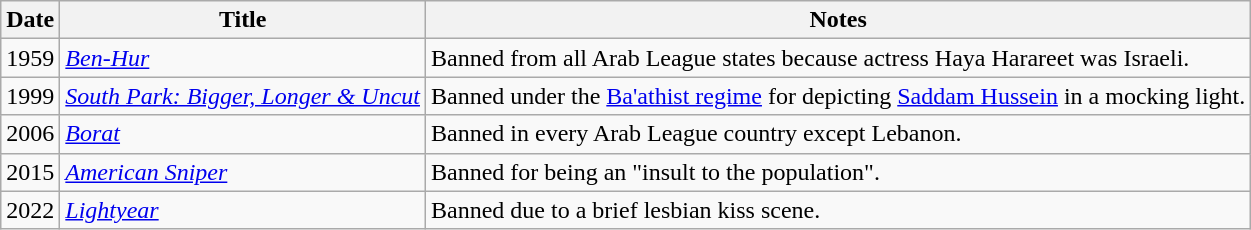<table class="wikitable sortable">
<tr>
<th>Date</th>
<th>Title</th>
<th>Notes</th>
</tr>
<tr>
<td>1959</td>
<td><em><a href='#'>Ben-Hur</a></em></td>
<td>Banned from all Arab League states because actress Haya Harareet was Israeli.</td>
</tr>
<tr>
<td>1999</td>
<td><em><a href='#'>South Park: Bigger, Longer & Uncut</a></em></td>
<td>Banned under the <a href='#'>Ba'athist regime</a> for depicting <a href='#'>Saddam Hussein</a> in a mocking light.</td>
</tr>
<tr>
<td>2006</td>
<td><em><a href='#'>Borat</a></em></td>
<td>Banned in every Arab League country except Lebanon.</td>
</tr>
<tr>
<td>2015</td>
<td><em><a href='#'>American Sniper</a></em></td>
<td>Banned for being an "insult to the population".</td>
</tr>
<tr>
<td>2022</td>
<td><em><a href='#'>Lightyear</a></em></td>
<td>Banned due to a brief lesbian kiss scene.</td>
</tr>
</table>
